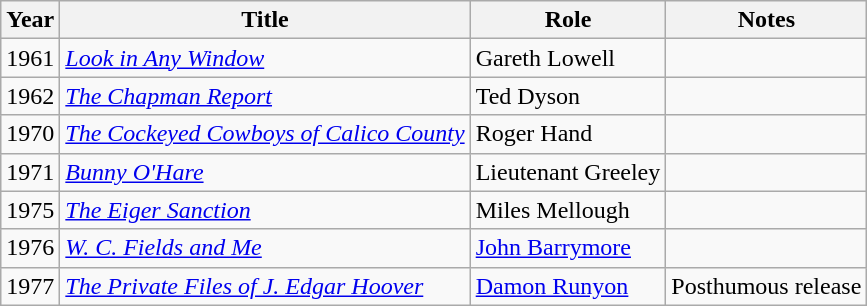<table class="wikitable sortable">
<tr>
<th>Year</th>
<th>Title</th>
<th>Role</th>
<th class="unsortable">Notes</th>
</tr>
<tr>
<td>1961</td>
<td><em><a href='#'>Look in Any Window</a></em></td>
<td>Gareth Lowell</td>
<td></td>
</tr>
<tr>
<td>1962</td>
<td><em><a href='#'>The Chapman Report</a></em></td>
<td>Ted Dyson</td>
<td></td>
</tr>
<tr>
<td>1970</td>
<td><em><a href='#'>The Cockeyed Cowboys of Calico County</a></em></td>
<td>Roger Hand</td>
<td></td>
</tr>
<tr>
<td>1971</td>
<td><em><a href='#'>Bunny O'Hare</a></em></td>
<td>Lieutenant Greeley</td>
<td></td>
</tr>
<tr>
<td>1975</td>
<td><em><a href='#'>The Eiger Sanction</a></em></td>
<td>Miles Mellough</td>
<td></td>
</tr>
<tr>
<td>1976</td>
<td><em><a href='#'>W. C. Fields and Me</a></em></td>
<td><a href='#'>John Barrymore</a></td>
<td></td>
</tr>
<tr>
<td>1977</td>
<td><em><a href='#'>The Private Files of J. Edgar Hoover</a></em></td>
<td><a href='#'>Damon Runyon</a></td>
<td>Posthumous release</td>
</tr>
</table>
